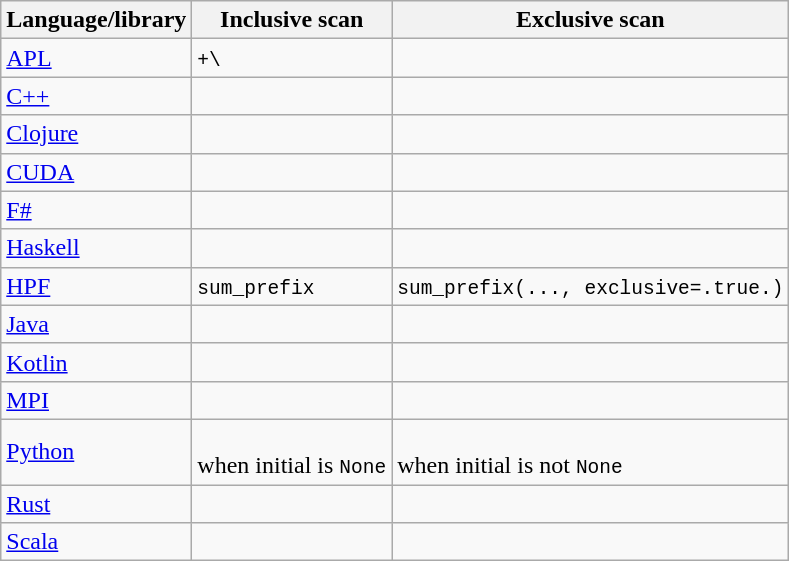<table class="wikitable" style="text-align: left;">
<tr>
<th>Language/library</th>
<th>Inclusive scan</th>
<th>Exclusive scan</th>
</tr>
<tr>
<td><a href='#'>APL</a></td>
<td><code>+\</code></td>
<td></td>
</tr>
<tr>
<td><a href='#'>C++</a></td>
<td></td>
<td></td>
</tr>
<tr>
<td><a href='#'>Clojure</a></td>
<td></td>
<td></td>
</tr>
<tr>
<td><a href='#'>CUDA</a></td>
<td><br></td>
<td><br></td>
</tr>
<tr>
<td><a href='#'>F#</a></td>
<td></td>
<td></td>
</tr>
<tr>
<td><a href='#'>Haskell</a></td>
<td></td>
<td></td>
</tr>
<tr>
<td><a href='#'>HPF</a></td>
<td><code>sum_prefix</code></td>
<td><code>sum_prefix(..., exclusive=.true.)</code></td>
</tr>
<tr>
<td><a href='#'>Java</a></td>
<td><br></td>
<td></td>
</tr>
<tr>
<td><a href='#'>Kotlin</a></td>
<td></td>
<td></td>
</tr>
<tr>
<td><a href='#'>MPI</a></td>
<td></td>
<td></td>
</tr>
<tr>
<td><a href='#'>Python</a></td>
<td><br>when initial is <code>None</code></td>
<td><br>when initial is not <code>None</code></td>
</tr>
<tr>
<td><a href='#'>Rust</a></td>
<td></td>
<td></td>
</tr>
<tr>
<td><a href='#'>Scala</a></td>
<td></td>
<td></td>
</tr>
</table>
